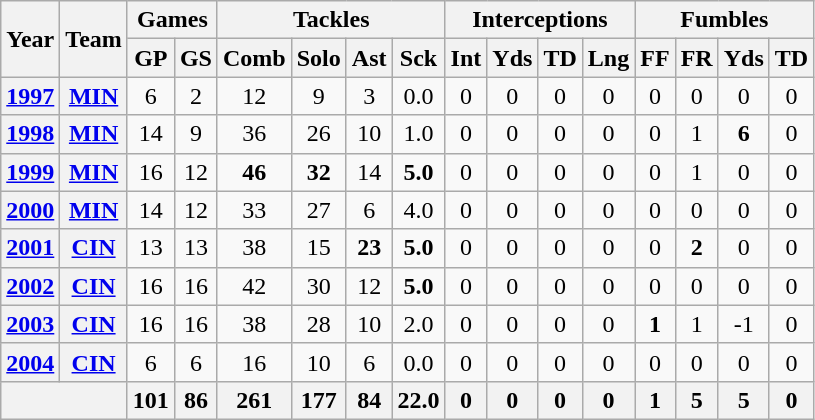<table class="wikitable" style="text-align:center">
<tr>
<th rowspan="2">Year</th>
<th rowspan="2">Team</th>
<th colspan="2">Games</th>
<th colspan="4">Tackles</th>
<th colspan="4">Interceptions</th>
<th colspan="4">Fumbles</th>
</tr>
<tr>
<th>GP</th>
<th>GS</th>
<th>Comb</th>
<th>Solo</th>
<th>Ast</th>
<th>Sck</th>
<th>Int</th>
<th>Yds</th>
<th>TD</th>
<th>Lng</th>
<th>FF</th>
<th>FR</th>
<th>Yds</th>
<th>TD</th>
</tr>
<tr>
<th><a href='#'>1997</a></th>
<th><a href='#'>MIN</a></th>
<td>6</td>
<td>2</td>
<td>12</td>
<td>9</td>
<td>3</td>
<td>0.0</td>
<td>0</td>
<td>0</td>
<td>0</td>
<td>0</td>
<td>0</td>
<td>0</td>
<td>0</td>
<td>0</td>
</tr>
<tr>
<th><a href='#'>1998</a></th>
<th><a href='#'>MIN</a></th>
<td>14</td>
<td>9</td>
<td>36</td>
<td>26</td>
<td>10</td>
<td>1.0</td>
<td>0</td>
<td>0</td>
<td>0</td>
<td>0</td>
<td>0</td>
<td>1</td>
<td><strong>6</strong></td>
<td>0</td>
</tr>
<tr>
<th><a href='#'>1999</a></th>
<th><a href='#'>MIN</a></th>
<td>16</td>
<td>12</td>
<td><strong>46</strong></td>
<td><strong>32</strong></td>
<td>14</td>
<td><strong>5.0</strong></td>
<td>0</td>
<td>0</td>
<td>0</td>
<td>0</td>
<td>0</td>
<td>1</td>
<td>0</td>
<td>0</td>
</tr>
<tr>
<th><a href='#'>2000</a></th>
<th><a href='#'>MIN</a></th>
<td>14</td>
<td>12</td>
<td>33</td>
<td>27</td>
<td>6</td>
<td>4.0</td>
<td>0</td>
<td>0</td>
<td>0</td>
<td>0</td>
<td>0</td>
<td>0</td>
<td>0</td>
<td>0</td>
</tr>
<tr>
<th><a href='#'>2001</a></th>
<th><a href='#'>CIN</a></th>
<td>13</td>
<td>13</td>
<td>38</td>
<td>15</td>
<td><strong>23</strong></td>
<td><strong>5.0</strong></td>
<td>0</td>
<td>0</td>
<td>0</td>
<td>0</td>
<td>0</td>
<td><strong>2</strong></td>
<td>0</td>
<td>0</td>
</tr>
<tr>
<th><a href='#'>2002</a></th>
<th><a href='#'>CIN</a></th>
<td>16</td>
<td>16</td>
<td>42</td>
<td>30</td>
<td>12</td>
<td><strong>5.0</strong></td>
<td>0</td>
<td>0</td>
<td>0</td>
<td>0</td>
<td>0</td>
<td>0</td>
<td>0</td>
<td>0</td>
</tr>
<tr>
<th><a href='#'>2003</a></th>
<th><a href='#'>CIN</a></th>
<td>16</td>
<td>16</td>
<td>38</td>
<td>28</td>
<td>10</td>
<td>2.0</td>
<td>0</td>
<td>0</td>
<td>0</td>
<td>0</td>
<td><strong>1</strong></td>
<td>1</td>
<td>-1</td>
<td>0</td>
</tr>
<tr>
<th><a href='#'>2004</a></th>
<th><a href='#'>CIN</a></th>
<td>6</td>
<td>6</td>
<td>16</td>
<td>10</td>
<td>6</td>
<td>0.0</td>
<td>0</td>
<td>0</td>
<td>0</td>
<td>0</td>
<td>0</td>
<td>0</td>
<td>0</td>
<td>0</td>
</tr>
<tr>
<th colspan="2"></th>
<th>101</th>
<th>86</th>
<th>261</th>
<th>177</th>
<th>84</th>
<th>22.0</th>
<th>0</th>
<th>0</th>
<th>0</th>
<th>0</th>
<th>1</th>
<th>5</th>
<th>5</th>
<th>0</th>
</tr>
</table>
